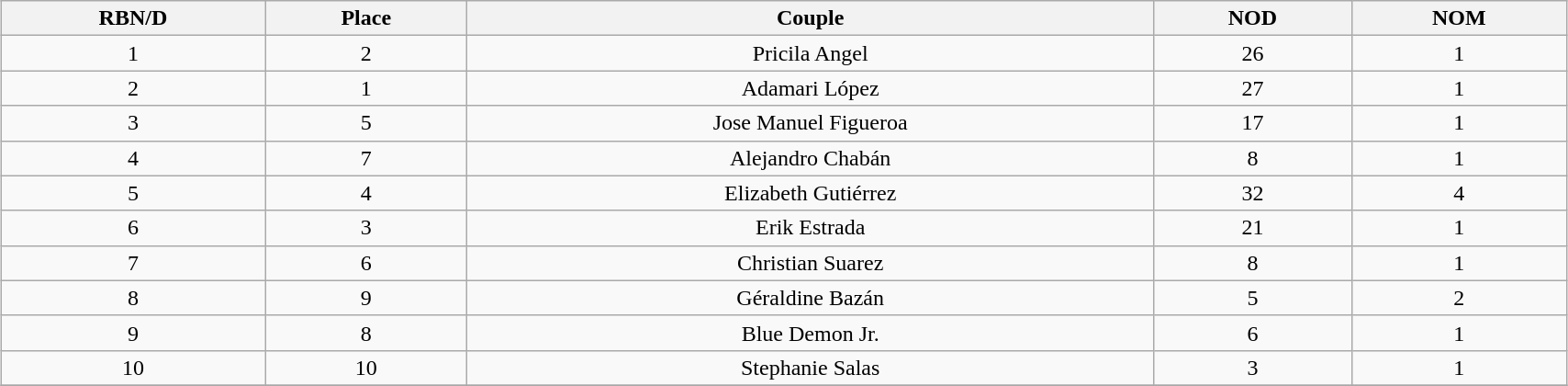<table class="wikitable sortable" style="margin:auto; text-align:center; margin:5px; width:90%;">
<tr>
<th>RBN/D</th>
<th>Place</th>
<th>Couple</th>
<th>NOD</th>
<th>NOM</th>
</tr>
<tr>
<td>1</td>
<td>2</td>
<td>Pricila Angel</td>
<td>26</td>
<td>1</td>
</tr>
<tr>
<td>2</td>
<td>1</td>
<td>Adamari López</td>
<td>27</td>
<td>1</td>
</tr>
<tr>
<td>3</td>
<td>5</td>
<td>Jose Manuel Figueroa</td>
<td>17</td>
<td>1</td>
</tr>
<tr>
<td>4</td>
<td>7</td>
<td>Alejandro Chabán</td>
<td>8</td>
<td>1</td>
</tr>
<tr>
<td>5</td>
<td>4</td>
<td>Elizabeth Gutiérrez</td>
<td>32</td>
<td>4</td>
</tr>
<tr>
<td>6</td>
<td>3</td>
<td>Erik Estrada</td>
<td>21</td>
<td>1</td>
</tr>
<tr>
<td>7</td>
<td>6</td>
<td>Christian Suarez</td>
<td>8</td>
<td>1</td>
</tr>
<tr>
<td>8</td>
<td>9</td>
<td>Géraldine Bazán</td>
<td>5</td>
<td>2</td>
</tr>
<tr>
<td>9</td>
<td>8</td>
<td>Blue Demon Jr.</td>
<td>6</td>
<td>1</td>
</tr>
<tr>
<td>10</td>
<td>10</td>
<td>Stephanie Salas</td>
<td>3</td>
<td>1</td>
</tr>
<tr>
</tr>
</table>
